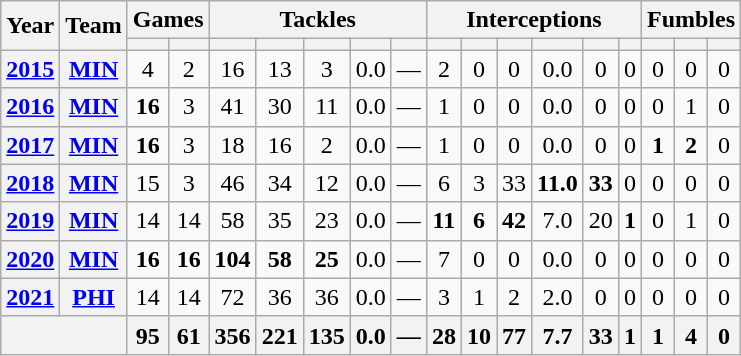<table class="wikitable" style="text-align:center;">
<tr>
<th rowspan="2">Year</th>
<th rowspan="2">Team</th>
<th colspan="2">Games</th>
<th colspan="5">Tackles</th>
<th colspan="6">Interceptions</th>
<th colspan="3">Fumbles</th>
</tr>
<tr>
<th></th>
<th></th>
<th></th>
<th></th>
<th></th>
<th></th>
<th></th>
<th></th>
<th></th>
<th></th>
<th></th>
<th></th>
<th></th>
<th></th>
<th></th>
<th></th>
</tr>
<tr>
<th><a href='#'>2015</a></th>
<th><a href='#'>MIN</a></th>
<td>4</td>
<td>2</td>
<td>16</td>
<td>13</td>
<td>3</td>
<td>0.0</td>
<td>—</td>
<td>2</td>
<td>0</td>
<td>0</td>
<td>0.0</td>
<td>0</td>
<td>0</td>
<td>0</td>
<td>0</td>
<td>0</td>
</tr>
<tr>
<th><a href='#'>2016</a></th>
<th><a href='#'>MIN</a></th>
<td><strong>16</strong></td>
<td>3</td>
<td>41</td>
<td>30</td>
<td>11</td>
<td>0.0</td>
<td>—</td>
<td>1</td>
<td>0</td>
<td>0</td>
<td>0.0</td>
<td>0</td>
<td>0</td>
<td>0</td>
<td>1</td>
<td>0</td>
</tr>
<tr>
<th><a href='#'>2017</a></th>
<th><a href='#'>MIN</a></th>
<td><strong>16</strong></td>
<td>3</td>
<td>18</td>
<td>16</td>
<td>2</td>
<td>0.0</td>
<td>—</td>
<td>1</td>
<td>0</td>
<td>0</td>
<td>0.0</td>
<td>0</td>
<td>0</td>
<td><strong>1</strong></td>
<td><strong>2</strong></td>
<td>0</td>
</tr>
<tr>
<th><a href='#'>2018</a></th>
<th><a href='#'>MIN</a></th>
<td>15</td>
<td>3</td>
<td>46</td>
<td>34</td>
<td>12</td>
<td>0.0</td>
<td>—</td>
<td>6</td>
<td>3</td>
<td>33</td>
<td><strong>11.0</strong></td>
<td><strong>33</strong></td>
<td>0</td>
<td>0</td>
<td>0</td>
<td>0</td>
</tr>
<tr>
<th><a href='#'>2019</a></th>
<th><a href='#'>MIN</a></th>
<td>14</td>
<td>14</td>
<td>58</td>
<td>35</td>
<td>23</td>
<td>0.0</td>
<td>—</td>
<td><strong>11</strong></td>
<td><strong>6</strong></td>
<td><strong>42</strong></td>
<td>7.0</td>
<td>20</td>
<td><strong>1</strong></td>
<td>0</td>
<td>1</td>
<td>0</td>
</tr>
<tr>
<th><a href='#'>2020</a></th>
<th><a href='#'>MIN</a></th>
<td><strong>16</strong></td>
<td><strong>16</strong></td>
<td><strong>104</strong></td>
<td><strong>58</strong></td>
<td><strong>25</strong></td>
<td>0.0</td>
<td>—</td>
<td>7</td>
<td>0</td>
<td>0</td>
<td>0.0</td>
<td>0</td>
<td>0</td>
<td>0</td>
<td>0</td>
<td>0</td>
</tr>
<tr>
<th><a href='#'>2021</a></th>
<th><a href='#'>PHI</a></th>
<td>14</td>
<td>14</td>
<td>72</td>
<td>36</td>
<td>36</td>
<td>0.0</td>
<td>—</td>
<td>3</td>
<td>1</td>
<td>2</td>
<td>2.0</td>
<td>0</td>
<td>0</td>
<td>0</td>
<td>0</td>
<td>0</td>
</tr>
<tr>
<th colspan="2"></th>
<th>95</th>
<th>61</th>
<th>356</th>
<th>221</th>
<th>135</th>
<th>0.0</th>
<th>—</th>
<th>28</th>
<th>10</th>
<th>77</th>
<th>7.7</th>
<th>33</th>
<th>1</th>
<th>1</th>
<th>4</th>
<th>0</th>
</tr>
</table>
